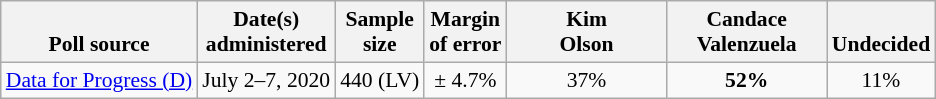<table class="wikitable" style="font-size:90%;text-align:center;">
<tr valign=bottom>
<th>Poll source</th>
<th>Date(s)<br>administered</th>
<th>Sample<br>size</th>
<th>Margin<br>of error</th>
<th style="width:100px;">Kim<br>Olson</th>
<th style="width:100px;">Candace<br>Valenzuela</th>
<th>Undecided</th>
</tr>
<tr>
<td style="text-align:left;"><a href='#'>Data for Progress (D)</a></td>
<td>July 2–7, 2020</td>
<td>440 (LV)</td>
<td>± 4.7%</td>
<td>37%</td>
<td><strong>52%</strong></td>
<td>11%</td>
</tr>
</table>
